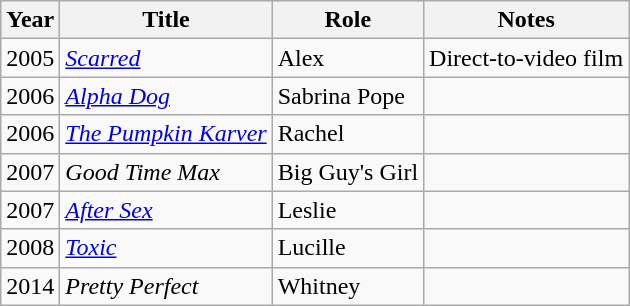<table class="wikitable">
<tr>
<th>Year</th>
<th>Title</th>
<th>Role</th>
<th>Notes</th>
</tr>
<tr>
<td>2005</td>
<td><em><a href='#'>Scarred</a></em></td>
<td>Alex</td>
<td>Direct-to-video film</td>
</tr>
<tr>
<td>2006</td>
<td><em><a href='#'>Alpha Dog</a></em></td>
<td>Sabrina Pope</td>
<td></td>
</tr>
<tr>
<td>2006</td>
<td><em><a href='#'>The Pumpkin Karver</a></em></td>
<td>Rachel</td>
<td></td>
</tr>
<tr>
<td>2007</td>
<td><em>Good Time Max</em></td>
<td>Big Guy's Girl</td>
<td></td>
</tr>
<tr>
<td>2007</td>
<td><em><a href='#'>After Sex</a></em></td>
<td>Leslie</td>
<td></td>
</tr>
<tr>
<td>2008</td>
<td><em><a href='#'>Toxic</a></em></td>
<td>Lucille</td>
<td></td>
</tr>
<tr>
<td>2014</td>
<td><em>Pretty Perfect</em></td>
<td>Whitney</td>
<td></td>
</tr>
</table>
